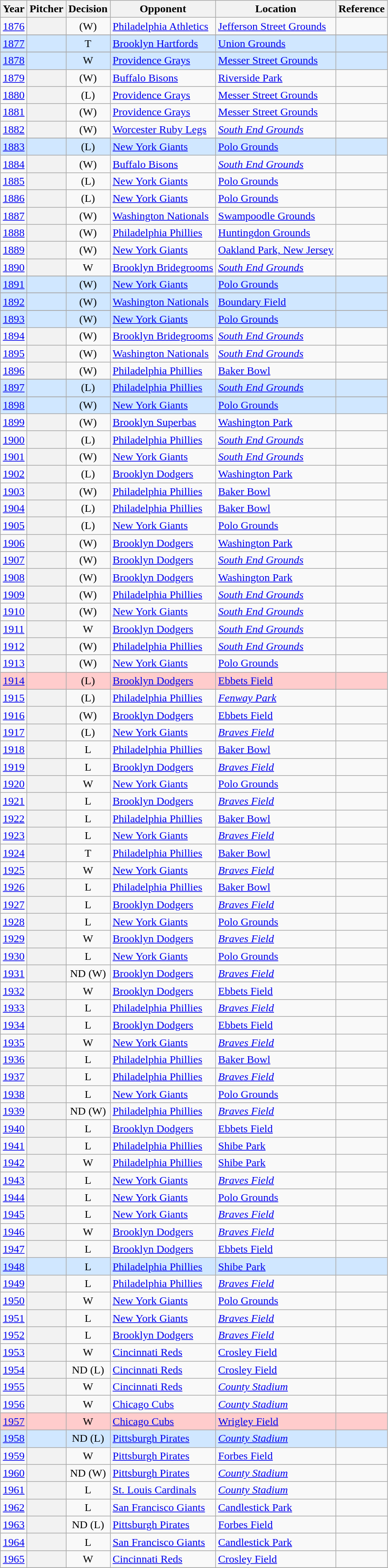<table class="wikitable sortable plainrowheaders">
<tr>
<th scope="col">Year</th>
<th scope="col">Pitcher</th>
<th scope="col">Decision</th>
<th scope="col">Opponent</th>
<th scope="col">Location</th>
<th scope="col" class="unsortable">Reference</th>
</tr>
<tr>
<td align="center"><a href='#'>1876</a></td>
<th scope="row" style="text-align:center"></th>
<td align="center">(W)</td>
<td><a href='#'>Philadelphia Athletics</a></td>
<td><a href='#'>Jefferson Street Grounds</a></td>
<td align="center"></td>
</tr>
<tr>
</tr>
<tr style="background-color: #D0E7FF">
<td align="center"><a href='#'>1877</a></td>
<th scope="row" style="text-align:center; background-color: #D0E7FF"></th>
<td align="center">T</td>
<td><a href='#'>Brooklyn Hartfords</a></td>
<td><a href='#'>Union Grounds</a></td>
<td align="center"></td>
</tr>
<tr>
</tr>
<tr style="background-color: #D0E7FF">
<td align="center"><a href='#'>1878</a></td>
<th scope="row" style="text-align:center; background-color: #D0E7FF"> </th>
<td align="center">W</td>
<td><a href='#'>Providence Grays</a></td>
<td><a href='#'>Messer Street Grounds</a></td>
<td align="center"></td>
</tr>
<tr>
<td align="center"><a href='#'>1879</a></td>
<th scope="row" style="text-align:center"> </th>
<td align="center">(W)</td>
<td><a href='#'>Buffalo Bisons</a></td>
<td><a href='#'>Riverside Park</a></td>
<td align="center"></td>
</tr>
<tr>
<td align="center"><a href='#'>1880</a></td>
<th scope="row" style="text-align:center"> </th>
<td align="center">(L)</td>
<td><a href='#'>Providence Grays</a></td>
<td><a href='#'>Messer Street Grounds</a></td>
<td align="center"></td>
</tr>
<tr>
<td align="center"><a href='#'>1881</a></td>
<th scope="row" style="text-align:center"></th>
<td align="center">(W)</td>
<td><a href='#'>Providence Grays</a></td>
<td><a href='#'>Messer Street Grounds</a></td>
<td align="center"></td>
</tr>
<tr>
<td align="center"><a href='#'>1882</a></td>
<th scope="row" style="text-align:center"> </th>
<td align="center">(W)</td>
<td><a href='#'>Worcester Ruby Legs</a></td>
<td><em><a href='#'>South End Grounds</a></em></td>
<td align="center"></td>
</tr>
<tr>
</tr>
<tr style="background-color: #D0E7FF">
<td align="center"><a href='#'>1883</a></td>
<th scope="row" style="text-align:center; background-color: #D0E7FF"> </th>
<td align="center">(L)</td>
<td><a href='#'>New York Giants</a></td>
<td><a href='#'>Polo Grounds</a></td>
<td align="center"></td>
</tr>
<tr>
<td align="center"><a href='#'>1884</a></td>
<th scope="row" style="text-align:center"> </th>
<td align="center">(W)</td>
<td><a href='#'>Buffalo Bisons</a></td>
<td><em><a href='#'>South End Grounds</a></em></td>
<td align="center"></td>
</tr>
<tr>
<td align="center"><a href='#'>1885</a></td>
<th scope="row" style="text-align:center"> </th>
<td align="center">(L)</td>
<td><a href='#'>New York Giants</a></td>
<td><a href='#'>Polo Grounds</a></td>
<td align="center"></td>
</tr>
<tr>
<td align="center"><a href='#'>1886</a></td>
<th scope="row" style="text-align:center"></th>
<td align="center">(L)</td>
<td><a href='#'>New York Giants</a></td>
<td><a href='#'>Polo Grounds</a></td>
<td align="center"></td>
</tr>
<tr>
<td align="center"><a href='#'>1887</a></td>
<th scope="row" style="text-align:center"> </th>
<td align="center">(W)</td>
<td><a href='#'>Washington Nationals</a></td>
<td><a href='#'>Swampoodle Grounds</a></td>
<td align="center"></td>
</tr>
<tr>
<td align="center"><a href='#'>1888</a></td>
<th scope="row" style="text-align:center"></th>
<td align="center">(W)</td>
<td><a href='#'>Philadelphia Phillies</a></td>
<td><a href='#'>Huntingdon Grounds</a></td>
<td align="center"></td>
</tr>
<tr>
<td align="center"><a href='#'>1889</a></td>
<th scope="row" style="text-align:center"> </th>
<td align="center">(W)</td>
<td><a href='#'>New York Giants</a></td>
<td><a href='#'>Oakland Park, New Jersey</a></td>
<td align="center"></td>
</tr>
<tr>
<td align="center"><a href='#'>1890</a></td>
<th scope="row" style="text-align:center"> </th>
<td align="center">W</td>
<td><a href='#'>Brooklyn Bridegrooms</a></td>
<td><em><a href='#'>South End Grounds</a></em></td>
<td align="center"></td>
</tr>
<tr>
</tr>
<tr style="background-color: #D0E7FF">
<td align="center"><a href='#'>1891</a></td>
<th scope="row" style="text-align:center; background-color: #D0E7FF"> </th>
<td align="center">(W)</td>
<td><a href='#'>New York Giants</a></td>
<td><a href='#'>Polo Grounds</a></td>
<td align="center"></td>
</tr>
<tr>
</tr>
<tr style="background-color: #D0E7FF">
<td align="center"><a href='#'>1892</a></td>
<th scope="row" style="text-align:center; background-color: #D0E7FF"> </th>
<td align="center">(W)</td>
<td><a href='#'>Washington Nationals</a></td>
<td><a href='#'>Boundary Field</a></td>
<td align="center"></td>
</tr>
<tr>
</tr>
<tr style="background-color: #D0E7FF">
<td align="center"><a href='#'>1893</a></td>
<th scope="row" style="text-align:center; background-color: #D0E7FF"></th>
<td align="center">(W)</td>
<td><a href='#'>New York Giants</a></td>
<td><a href='#'>Polo Grounds</a></td>
<td align="center"></td>
</tr>
<tr>
<td align="center"><a href='#'>1894</a></td>
<th scope="row" style="text-align:center"></th>
<td align="center">(W)</td>
<td><a href='#'>Brooklyn Bridegrooms</a></td>
<td><em><a href='#'>South End Grounds</a></em></td>
<td align="center"></td>
</tr>
<tr>
<td align="center"><a href='#'>1895</a></td>
<th scope="row" style="text-align:center"> </th>
<td align="center">(W)</td>
<td><a href='#'>Washington Nationals</a></td>
<td><em><a href='#'>South End Grounds</a></em></td>
<td align="center"></td>
</tr>
<tr>
<td align="center"><a href='#'>1896</a></td>
<th scope="row" style="text-align:center"> </th>
<td align="center">(W)</td>
<td><a href='#'>Philadelphia Phillies</a></td>
<td><a href='#'>Baker Bowl</a></td>
<td align="center"></td>
</tr>
<tr>
</tr>
<tr style="background-color: #D0E7FF">
<td align="center"><a href='#'>1897</a></td>
<th scope="row" style="text-align:center; background-color: #D0E7FF"> </th>
<td align="center">(L)</td>
<td><a href='#'>Philadelphia Phillies</a></td>
<td><em><a href='#'>South End Grounds</a></em></td>
<td align="center"></td>
</tr>
<tr>
</tr>
<tr style="background-color: #D0E7FF">
<td align="center"><a href='#'>1898</a></td>
<th scope="row" style="text-align:center; background-color: #D0E7FF"> </th>
<td align="center">(W)</td>
<td><a href='#'>New York Giants</a></td>
<td><a href='#'>Polo Grounds</a></td>
<td align="center"></td>
</tr>
<tr>
<td align="center"><a href='#'>1899</a></td>
<th scope="row" style="text-align:center"> </th>
<td align="center">(W)</td>
<td><a href='#'>Brooklyn Superbas</a></td>
<td><a href='#'>Washington Park</a></td>
<td align="center"></td>
</tr>
<tr>
<td align="center"><a href='#'>1900</a></td>
<th scope="row" style="text-align:center"></th>
<td align="center">(L)</td>
<td><a href='#'>Philadelphia Phillies</a></td>
<td><em><a href='#'>South End Grounds</a></em></td>
<td align="center"></td>
</tr>
<tr>
<td align="center"><a href='#'>1901</a></td>
<th scope="row" style="text-align:center"> </th>
<td align="center">(W)</td>
<td><a href='#'>New York Giants</a></td>
<td><em><a href='#'>South End Grounds</a></em></td>
<td align="center"></td>
</tr>
<tr>
<td align="center"><a href='#'>1902</a></td>
<th scope="row" style="text-align:center"> </th>
<td align="center">(L)</td>
<td><a href='#'>Brooklyn Dodgers</a></td>
<td><a href='#'>Washington Park</a></td>
<td align="center"></td>
</tr>
<tr>
<td align="center"><a href='#'>1903</a></td>
<th scope="row" style="text-align:center"> </th>
<td align="center">(W)</td>
<td><a href='#'>Philadelphia Phillies</a></td>
<td><a href='#'>Baker Bowl</a></td>
<td align="center"></td>
</tr>
<tr>
<td align="center"><a href='#'>1904</a></td>
<th scope="row" style="text-align:center"> </th>
<td align="center">(L)</td>
<td><a href='#'>Philadelphia Phillies</a></td>
<td><a href='#'>Baker Bowl</a></td>
<td align="center"></td>
</tr>
<tr>
<td align="center"><a href='#'>1905</a></td>
<th scope="row" style="text-align:center"></th>
<td align="center">(L)</td>
<td><a href='#'>New York Giants</a></td>
<td><a href='#'>Polo Grounds</a></td>
<td align="center"></td>
</tr>
<tr>
<td align="center"><a href='#'>1906</a></td>
<th scope="row" style="text-align:center"></th>
<td align="center">(W)</td>
<td><a href='#'>Brooklyn Dodgers</a></td>
<td><a href='#'>Washington Park</a></td>
<td align="center"></td>
</tr>
<tr>
<td align="center"><a href='#'>1907</a></td>
<th scope="row" style="text-align:center"> </th>
<td align="center">(W)</td>
<td><a href='#'>Brooklyn Dodgers</a></td>
<td><em><a href='#'>South End Grounds</a></em></td>
<td align="center"></td>
</tr>
<tr>
<td align="center"><a href='#'>1908</a></td>
<th scope="row" style="text-align:center"> </th>
<td align="center">(W)</td>
<td><a href='#'>Brooklyn Dodgers</a></td>
<td><a href='#'>Washington Park</a></td>
<td align="center"></td>
</tr>
<tr>
<td align="center"><a href='#'>1909</a></td>
<th scope="row" style="text-align:center"></th>
<td align="center">(W)</td>
<td><a href='#'>Philadelphia Phillies</a></td>
<td><em><a href='#'>South End Grounds</a></em></td>
<td align="center"></td>
</tr>
<tr>
<td align="center"><a href='#'>1910</a></td>
<th scope="row" style="text-align:center"></th>
<td align="center">(W)</td>
<td><a href='#'>New York Giants</a></td>
<td><em><a href='#'>South End Grounds</a></em></td>
<td align="center"></td>
</tr>
<tr>
<td align="center"><a href='#'>1911</a></td>
<th scope="row" style="text-align:center"></th>
<td align="center">W</td>
<td><a href='#'>Brooklyn Dodgers</a></td>
<td><em><a href='#'>South End Grounds</a></em></td>
<td align="center"></td>
</tr>
<tr>
<td align="center"><a href='#'>1912</a></td>
<th scope="row" style="text-align:center"></th>
<td align="center">(W)</td>
<td><a href='#'>Philadelphia Phillies</a></td>
<td><em><a href='#'>South End Grounds</a></em></td>
<td align="center"></td>
</tr>
<tr>
<td align="center"><a href='#'>1913</a></td>
<th scope="row" style="text-align:center"> </th>
<td align="center">(W)</td>
<td><a href='#'>New York Giants</a></td>
<td><a href='#'>Polo Grounds</a></td>
<td align="center"></td>
</tr>
<tr style="background-color: #FFCCCC">
<td align="center"><a href='#'>1914</a></td>
<th scope="row" style="text-align:center; background-color: #FFCCCC"></th>
<td align="center">(L)</td>
<td><a href='#'>Brooklyn Dodgers</a></td>
<td><a href='#'>Ebbets Field</a></td>
<td align="center"></td>
</tr>
<tr>
<td align="center"><a href='#'>1915</a></td>
<th scope="row" style="text-align:center"></th>
<td align="center">(L)</td>
<td><a href='#'>Philadelphia Phillies</a></td>
<td><em><a href='#'>Fenway Park</a></em></td>
<td align="center"></td>
</tr>
<tr>
<td align="center"><a href='#'>1916</a></td>
<th scope="row" style="text-align:center"> </th>
<td align="center">(W)</td>
<td><a href='#'>Brooklyn Dodgers</a></td>
<td><a href='#'>Ebbets Field</a></td>
<td align="center"></td>
</tr>
<tr>
<td align="center"><a href='#'>1917</a></td>
<th scope="row" style="text-align:center"> </th>
<td align="center">(L)</td>
<td><a href='#'>New York Giants</a></td>
<td><em><a href='#'>Braves Field</a></em></td>
<td align="center"></td>
</tr>
<tr>
<td align="center"><a href='#'>1918</a></td>
<th scope="row" style="text-align:center"></th>
<td align="center">L</td>
<td><a href='#'>Philadelphia Phillies</a></td>
<td><a href='#'>Baker Bowl</a></td>
<td align="center"></td>
</tr>
<tr>
<td align="center"><a href='#'>1919</a></td>
<th scope="row" style="text-align:center"> </th>
<td align="center">L</td>
<td><a href='#'>Brooklyn Dodgers</a></td>
<td><em><a href='#'>Braves Field</a></em></td>
<td align="center"></td>
</tr>
<tr>
<td align="center"><a href='#'>1920</a></td>
<th scope="row" style="text-align:center"></th>
<td align="center">W</td>
<td><a href='#'>New York Giants</a></td>
<td><a href='#'>Polo Grounds</a></td>
<td align="center"></td>
</tr>
<tr>
<td align="center"><a href='#'>1921</a></td>
<th scope="row" style="text-align:center"></th>
<td align="center">L</td>
<td><a href='#'>Brooklyn Dodgers</a></td>
<td><em><a href='#'>Braves Field</a></em></td>
<td align="center"></td>
</tr>
<tr>
<td align="center"><a href='#'>1922</a></td>
<th scope="row" style="text-align:center"> </th>
<td align="center">L</td>
<td><a href='#'>Philadelphia Phillies</a></td>
<td><a href='#'>Baker Bowl</a></td>
<td align="center"></td>
</tr>
<tr>
<td align="center"><a href='#'>1923</a></td>
<th scope="row" style="text-align:center"></th>
<td align="center">L</td>
<td><a href='#'>New York Giants</a></td>
<td><em><a href='#'>Braves Field</a></em></td>
<td align="center"></td>
</tr>
<tr>
<td align="center"><a href='#'>1924</a></td>
<th scope="row" style="text-align:center"></th>
<td align="center">T</td>
<td><a href='#'>Philadelphia Phillies</a></td>
<td><a href='#'>Baker Bowl</a></td>
<td align="center"></td>
</tr>
<tr>
<td align="center"><a href='#'>1925</a></td>
<th scope="row" style="text-align:center"></th>
<td align="center">W</td>
<td><a href='#'>New York Giants</a></td>
<td><em><a href='#'>Braves Field</a></em></td>
<td align="center"></td>
</tr>
<tr>
<td align="center"><a href='#'>1926</a></td>
<th scope="row" style="text-align:center"> </th>
<td align="center">L</td>
<td><a href='#'>Philadelphia Phillies</a></td>
<td><a href='#'>Baker Bowl</a></td>
<td align="center"></td>
</tr>
<tr>
<td align="center"><a href='#'>1927</a></td>
<th scope="row" style="text-align:center"></th>
<td align="center">L</td>
<td><a href='#'>Brooklyn Dodgers</a></td>
<td><em><a href='#'>Braves Field</a></em></td>
<td align="center"></td>
</tr>
<tr>
<td align="center"><a href='#'>1928</a></td>
<th scope="row" style="text-align:center"> </th>
<td align="center">L</td>
<td><a href='#'>New York Giants</a></td>
<td><a href='#'>Polo Grounds</a></td>
<td align="center"></td>
</tr>
<tr>
<td align="center"><a href='#'>1929</a></td>
<th scope="row" style="text-align:center"> </th>
<td align="center">W</td>
<td><a href='#'>Brooklyn Dodgers</a></td>
<td><em><a href='#'>Braves Field</a></em></td>
<td align="center"></td>
</tr>
<tr>
<td align="center"><a href='#'>1930</a></td>
<th scope="row" style="text-align:center"></th>
<td align="center">L</td>
<td><a href='#'>New York Giants</a></td>
<td><a href='#'>Polo Grounds</a></td>
<td align="center"></td>
</tr>
<tr>
<td align="center"><a href='#'>1931</a></td>
<th scope="row" style="text-align:center"></th>
<td align="center">ND (W)</td>
<td><a href='#'>Brooklyn Dodgers</a></td>
<td><em><a href='#'>Braves Field</a></em></td>
<td align="center"></td>
</tr>
<tr>
<td align="center"><a href='#'>1932</a></td>
<th scope="row" style="text-align:center"></th>
<td align="center">W</td>
<td><a href='#'>Brooklyn Dodgers</a></td>
<td><a href='#'>Ebbets Field</a></td>
<td align="center"></td>
</tr>
<tr>
<td align="center"><a href='#'>1933</a></td>
<th scope="row" style="text-align:center"></th>
<td align="center">L</td>
<td><a href='#'>Philadelphia Phillies</a></td>
<td><em><a href='#'>Braves Field</a></em></td>
<td align="center"></td>
</tr>
<tr>
<td align="center"><a href='#'>1934</a></td>
<th scope="row" style="text-align:center"> </th>
<td align="center">L</td>
<td><a href='#'>Brooklyn Dodgers</a></td>
<td><a href='#'>Ebbets Field</a></td>
<td align="center"></td>
</tr>
<tr>
<td align="center"><a href='#'>1935</a></td>
<th scope="row" style="text-align:center"> </th>
<td align="center">W</td>
<td><a href='#'>New York Giants</a></td>
<td><em><a href='#'>Braves Field</a></em></td>
<td align="center"></td>
</tr>
<tr>
<td align="center"><a href='#'>1936</a></td>
<th scope="row" style="text-align:center"></th>
<td align="center">L</td>
<td><a href='#'>Philadelphia Phillies</a></td>
<td><a href='#'>Baker Bowl</a></td>
<td align="center"></td>
</tr>
<tr>
<td align="center"><a href='#'>1937</a></td>
<th scope="row" style="text-align:center"></th>
<td align="center">L</td>
<td><a href='#'>Philadelphia Phillies</a></td>
<td><em><a href='#'>Braves Field</a></em></td>
<td align="center"></td>
</tr>
<tr>
<td align="center"><a href='#'>1938</a></td>
<th scope="row" style="text-align:center"> </th>
<td align="center">L</td>
<td><a href='#'>New York Giants</a></td>
<td><a href='#'>Polo Grounds</a></td>
<td align="center"></td>
</tr>
<tr>
<td align="center"><a href='#'>1939</a></td>
<th scope="row" style="text-align:center"></th>
<td align="center">ND (W)</td>
<td><a href='#'>Philadelphia Phillies</a></td>
<td><em><a href='#'>Braves Field</a></em></td>
<td align="center"></td>
</tr>
<tr>
<td align="center"><a href='#'>1940</a></td>
<th scope="row" style="text-align:center"></th>
<td align="center">L</td>
<td><a href='#'>Brooklyn Dodgers</a></td>
<td><a href='#'>Ebbets Field</a></td>
<td align="center"></td>
</tr>
<tr>
<td align="center"><a href='#'>1941</a></td>
<th scope="row" style="text-align:center"></th>
<td align="center">L</td>
<td><a href='#'>Philadelphia Phillies</a></td>
<td><a href='#'>Shibe Park</a></td>
<td align="center"></td>
</tr>
<tr>
<td align="center"><a href='#'>1942</a></td>
<th scope="row" style="text-align:center"></th>
<td align="center">W</td>
<td><a href='#'>Philadelphia Phillies</a></td>
<td><a href='#'>Shibe Park</a></td>
<td align="center"></td>
</tr>
<tr>
<td align="center"><a href='#'>1943</a></td>
<th scope="row" style="text-align:center"> </th>
<td align="center">L</td>
<td><a href='#'>New York Giants</a></td>
<td><em><a href='#'>Braves Field</a></em></td>
<td align="center"></td>
</tr>
<tr>
<td align="center"><a href='#'>1944</a></td>
<th scope="row" style="text-align:center"> </th>
<td align="center">L</td>
<td><a href='#'>New York Giants</a></td>
<td><a href='#'>Polo Grounds</a></td>
<td align="center"></td>
</tr>
<tr>
<td align="center"><a href='#'>1945</a></td>
<th scope="row" style="text-align:center"> </th>
<td align="center">L</td>
<td><a href='#'>New York Giants</a></td>
<td><em><a href='#'>Braves Field</a></em></td>
<td align="center"></td>
</tr>
<tr>
<td align="center"><a href='#'>1946</a></td>
<th scope="row" style="text-align:center"></th>
<td align="center">W</td>
<td><a href='#'>Brooklyn Dodgers</a></td>
<td><em><a href='#'>Braves Field</a></em></td>
<td align="center"></td>
</tr>
<tr>
<td align="center"><a href='#'>1947</a></td>
<th scope="row" style="text-align:center"> </th>
<td align="center">L</td>
<td><a href='#'>Brooklyn Dodgers</a></td>
<td><a href='#'>Ebbets Field</a></td>
<td align="center"></td>
</tr>
<tr style="background-color: #D0E7FF">
<td align="center"><a href='#'>1948</a></td>
<th scope="row" style="text-align:center; background-color: #D0E7FF"> </th>
<td align="center">L</td>
<td><a href='#'>Philadelphia Phillies</a></td>
<td><a href='#'>Shibe Park</a></td>
<td align="center"></td>
</tr>
<tr>
<td align="center"><a href='#'>1949</a></td>
<th scope="row" style="text-align:center"> </th>
<td align="center">L</td>
<td><a href='#'>Philadelphia Phillies</a></td>
<td><em><a href='#'>Braves Field</a></em></td>
<td align="center"></td>
</tr>
<tr>
<td align="center"><a href='#'>1950</a></td>
<th scope="row" style="text-align:center"></th>
<td align="center">W</td>
<td><a href='#'>New York Giants</a></td>
<td><a href='#'>Polo Grounds</a></td>
<td align="center"></td>
</tr>
<tr>
<td align="center"><a href='#'>1951</a></td>
<th scope="row" style="text-align:center"></th>
<td align="center">L</td>
<td><a href='#'>New York Giants</a></td>
<td><em><a href='#'>Braves Field</a></em></td>
<td align="center"></td>
</tr>
<tr>
<td align="center"><a href='#'>1952</a></td>
<th scope="row" style="text-align:center"> </th>
<td align="center">L</td>
<td><a href='#'>Brooklyn Dodgers</a></td>
<td><em><a href='#'>Braves Field</a></em></td>
<td align="center"></td>
</tr>
<tr>
<td align="center"><a href='#'>1953</a></td>
<th scope="row" style="text-align:center"></th>
<td align="center">W</td>
<td><a href='#'>Cincinnati Reds</a></td>
<td><a href='#'>Crosley Field</a></td>
<td align="center"></td>
</tr>
<tr>
<td align="center"><a href='#'>1954</a></td>
<th scope="row" style="text-align:center"></th>
<td align="center">ND (L)</td>
<td><a href='#'>Cincinnati Reds</a></td>
<td><a href='#'>Crosley Field</a></td>
<td align="center"></td>
</tr>
<tr>
<td align="center"><a href='#'>1955</a></td>
<th scope="row" style="text-align:center"> </th>
<td align="center">W</td>
<td><a href='#'>Cincinnati Reds</a></td>
<td><em><a href='#'>County Stadium</a></em></td>
<td align="center"></td>
</tr>
<tr>
<td align="center"><a href='#'>1956</a></td>
<th scope="row" style="text-align:center"></th>
<td align="center">W</td>
<td><a href='#'>Chicago Cubs</a></td>
<td><em><a href='#'>County Stadium</a></em></td>
<td align="center"></td>
</tr>
<tr style="background-color: #FFCCCC">
<td align="center"><a href='#'>1957</a></td>
<th scope="row" style="text-align:center; background-color: #FFCCCC"> </th>
<td align="center">W</td>
<td><a href='#'>Chicago Cubs</a></td>
<td><a href='#'>Wrigley Field</a></td>
<td align="center"></td>
</tr>
<tr style="background-color: #D0E7FF">
<td align="center"><a href='#'>1958</a></td>
<th scope="row" style="text-align:center; background-color: #D0E7FF"> </th>
<td align="center">ND (L)</td>
<td><a href='#'>Pittsburgh Pirates</a></td>
<td><em><a href='#'>County Stadium</a></em></td>
<td align="center"></td>
</tr>
<tr>
<td align="center"><a href='#'>1959</a></td>
<th scope="row" style="text-align:center"> </th>
<td align="center">W</td>
<td><a href='#'>Pittsburgh Pirates</a></td>
<td><a href='#'>Forbes Field</a></td>
<td align="center"></td>
</tr>
<tr>
<td align="center"><a href='#'>1960</a></td>
<th scope="row" style="text-align:center"> </th>
<td align="center">ND (W)</td>
<td><a href='#'>Pittsburgh Pirates</a></td>
<td><em><a href='#'>County Stadium</a></em></td>
<td align="center"></td>
</tr>
<tr>
<td align="center"><a href='#'>1961</a></td>
<th scope="row" style="text-align:center"> </th>
<td align="center">L</td>
<td><a href='#'>St. Louis Cardinals</a></td>
<td><em><a href='#'>County Stadium</a></em></td>
<td align="center"></td>
</tr>
<tr>
<td align="center"><a href='#'>1962</a></td>
<th scope="row" style="text-align:center"> </th>
<td align="center">L</td>
<td><a href='#'>San Francisco Giants</a></td>
<td><a href='#'>Candlestick Park</a></td>
<td align="center"></td>
</tr>
<tr>
<td align="center"><a href='#'>1963</a></td>
<th scope="row" style="text-align:center"> </th>
<td align="center">ND (L)</td>
<td><a href='#'>Pittsburgh Pirates</a></td>
<td><a href='#'>Forbes Field</a></td>
<td align="center"></td>
</tr>
<tr>
<td align="center"><a href='#'>1964</a></td>
<th scope="row" style="text-align:center"> </th>
<td align="center">L</td>
<td><a href='#'>San Francisco Giants</a></td>
<td><a href='#'>Candlestick Park</a></td>
<td align="center"></td>
</tr>
<tr>
<td align="center"><a href='#'>1965</a></td>
<th scope="row" style="text-align:center"></th>
<td align="center">W</td>
<td><a href='#'>Cincinnati Reds</a></td>
<td><a href='#'>Crosley Field</a></td>
<td align="center"></td>
</tr>
<tr>
</tr>
</table>
